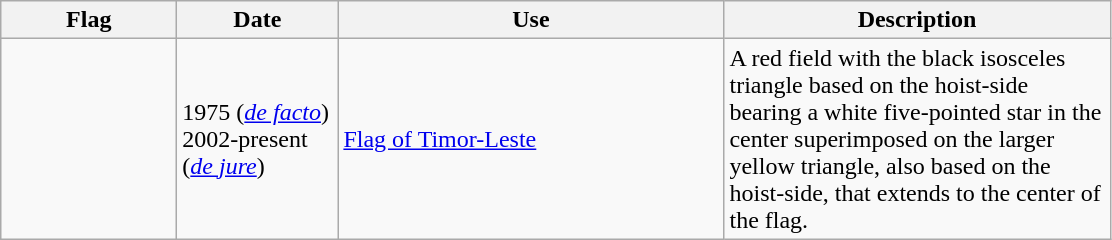<table class="wikitable">
<tr>
<th style="width:110px;">Flag</th>
<th style="width:100px;">Date</th>
<th style="width:250px;">Use</th>
<th style="width:250px;">Description</th>
</tr>
<tr>
<td></td>
<td>1975 (<em><a href='#'>de facto</a></em>)<br>2002-present (<em><a href='#'>de jure</a></em>)</td>
<td><a href='#'>Flag of Timor-Leste</a></td>
<td>A red field with the black isosceles triangle based on the hoist-side bearing a white five-pointed star in the center superimposed on the larger yellow triangle, also based on the hoist-side, that extends to the center of the flag.</td>
</tr>
</table>
